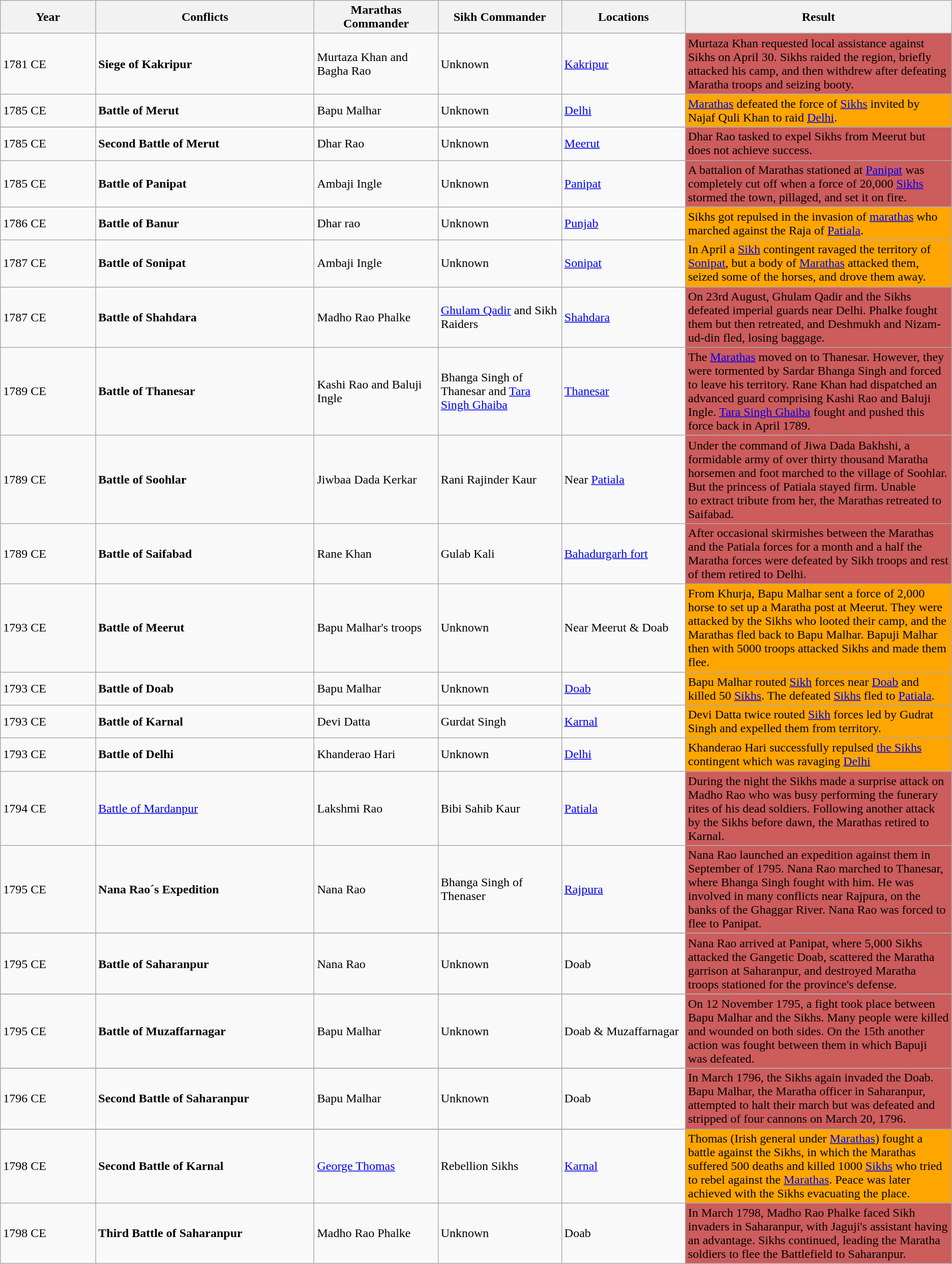<table class="wikitable">
<tr>
<th width="10%">Year</th>
<th width="23%">Conflicts</th>
<th width="13%">Marathas Commander</th>
<th width="13%">Sikh Commander</th>
<th width="13%">Locations</th>
<th width="28%">Result</th>
</tr>
<tr>
<td>1781 CE</td>
<td><strong>Siege of Kakripur</strong></td>
<td>Murtaza Khan and Bagha Rao</td>
<td>Unknown</td>
<td><a href='#'>Kakripur</a></td>
<td style="background:#cd5c5c">Murtaza Khan requested local assistance against Sikhs on April 30. Sikhs raided the region, briefly attacked his camp, and then withdrew after defeating Maratha troops and seizing booty.</td>
</tr>
<tr>
<td>1785 CE</td>
<td><strong>Battle of Merut</strong></td>
<td>Bapu Malhar</td>
<td>Unknown</td>
<td><a href='#'>Delhi</a></td>
<td style="background:#ffa500"><a href='#'>Marathas</a> defeated  the force of <a href='#'>Sikhs</a> invited by Najaf Quli Khan to raid <a href='#'>Delhi</a>.</td>
</tr>
<tr>
</tr>
<tr>
<td>1785 CE</td>
<td><strong>Second Battle of Merut</strong></td>
<td>Dhar Rao</td>
<td>Unknown</td>
<td><a href='#'>Meerut</a></td>
<td style="background:#cd5c5c">Dhar Rao tasked to expel Sikhs from Meerut but does not achieve success.</td>
</tr>
<tr>
<td>1785 CE</td>
<td><strong>Battle of Panipat</strong></td>
<td>Ambaji Ingle</td>
<td>Unknown</td>
<td><a href='#'>Panipat</a></td>
<td style="background:#cd5c5c">A battalion of Marathas stationed at <a href='#'>Panipat</a> was completely cut off when a force of 20,000 <a href='#'>Sikhs</a> stormed the town, pillaged, and set it on fire.</td>
</tr>
<tr>
<td>1786 CE</td>
<td><strong>Battle of Banur</strong></td>
<td>Dhar rao</td>
<td>Unknown</td>
<td><a href='#'>Punjab</a></td>
<td style="background:#ffa500">Sikhs got repulsed in the invasion of <a href='#'>marathas</a> who marched against the Raja of <a href='#'>Patiala</a>.</td>
</tr>
<tr>
<td>1787 CE</td>
<td><strong>Battle of Sonipat</strong></td>
<td>Ambaji Ingle</td>
<td>Unknown</td>
<td><a href='#'>Sonipat</a></td>
<td style="background:#ffa500">In April a <a href='#'>Sikh</a> contingent ravaged the territory of <a href='#'>Sonipat</a>, but a body of <a href='#'>Marathas</a> attacked them, seized some of the horses, and drove them away.</td>
</tr>
<tr>
<td>1787 CE</td>
<td><strong>Battle of Shahdara</strong></td>
<td>Madho Rao Phalke</td>
<td><a href='#'>Ghulam Qadir</a> and Sikh Raiders</td>
<td><a href='#'>Shahdara</a></td>
<td style="background:#cd5c5c">On 23rd August, Ghulam Qadir and the Sikhs defeated imperial guards near Delhi. Phalke fought them but then retreated, and Deshmukh and Nizam-ud-din fled, losing baggage. </td>
</tr>
<tr>
<td>1789 CE</td>
<td><strong>Battle of Thanesar</strong></td>
<td>Kashi Rao and Baluji Ingle</td>
<td>Bhanga Singh of Thanesar and <a href='#'>Tara Singh Ghaiba</a></td>
<td><a href='#'>Thanesar</a></td>
<td style="background:#cd5c5c">The <a href='#'>Marathas</a> moved on to Thanesar. However, they were tormented by Sardar Bhanga Singh and forced to leave his territory. Rane Khan had dispatched an advanced guard comprising Kashi Rao and Baluji Ingle. <a href='#'>Tara Singh Ghaiba</a> fought and pushed this force back in April 1789.</td>
</tr>
<tr>
<td>1789 CE</td>
<td><strong>Battle of Soohlar</strong></td>
<td>Jiwbaa Dada Kerkar</td>
<td>Rani Rajinder Kaur</td>
<td>Near <a href='#'>Patiala</a></td>
<td style="background:#cd5c5c">Under the command of Jiwa Dada Bakhshi, a formidable army of over thirty thousand Maratha horsemen and foot marched to the village of Soohlar. But the princess of Patiala stayed firm. Unable to extract tribute from her, the Marathas retreated to Saifabad.</td>
</tr>
<tr>
<td>1789 CE</td>
<td><strong>Battle of Saifabad</strong></td>
<td>Rane Khan</td>
<td>Gulab Kali</td>
<td><a href='#'>Bahadurgarh fort</a></td>
<td style="background:#cd5c5c">After occasional skirmishes between the Marathas and the Patiala forces for a month and a half the Maratha forces were defeated by Sikh troops and rest of them retired to Delhi.</td>
</tr>
<tr>
<td>1793 CE</td>
<td><strong>Battle of Meerut</strong></td>
<td>Bapu Malhar's troops</td>
<td>Unknown</td>
<td>Near Meerut & Doab</td>
<td style="background:#ffa500">From Khurja, Bapu Malhar sent a force of 2,000 horse to set up a Maratha post at Meerut. They were attacked by the Sikhs who looted their camp, and the Marathas fled back to Bapu Malhar. Bapuji Malhar then with 5000 troops attacked Sikhs and made them flee.</td>
</tr>
<tr>
<td>1793 CE</td>
<td><strong>Battle of Doab</strong></td>
<td>Bapu Malhar</td>
<td>Unknown</td>
<td><a href='#'>Doab</a></td>
<td style="background:#ffa500">Bapu Malhar routed <a href='#'>Sikh</a> forces near <a href='#'>Doab</a> and killed 50 <a href='#'>Sikhs</a>. The defeated <a href='#'>Sikhs</a> fled to <a href='#'>Patiala</a>.</td>
</tr>
<tr>
<td>1793 CE</td>
<td><strong>Battle of Karnal</strong></td>
<td>Devi Datta</td>
<td>Gurdat Singh</td>
<td><a href='#'>Karnal</a></td>
<td style="background:#ffa500">Devi Datta twice routed <a href='#'>Sikh</a> forces led by Gudrat Singh and expelled them from territory.</td>
</tr>
<tr>
<td>1793 CE</td>
<td><strong>Battle of Delhi</strong></td>
<td>Khanderao Hari</td>
<td>Unknown</td>
<td><a href='#'>Delhi</a></td>
<td style="background:#ffa500">Khanderao Hari successfully repulsed <a href='#'>the Sikhs</a> contingent which was ravaging <a href='#'>Delhi</a></td>
</tr>
<tr>
<td>1794 CE</td>
<td><a href='#'>Battle of Mardanpur</a></td>
<td>Lakshmi Rao</td>
<td>Bibi Sahib Kaur</td>
<td><a href='#'>Patiala</a></td>
<td style="background:#cd5c5c">During the night the Sikhs made a surprise attack on Madho Rao who was busy performing the funerary rites of his dead soldiers. Following another attack by the Sikhs before dawn, the Marathas retired to Karnal.</td>
</tr>
<tr>
<td>1795 CE</td>
<td><strong>Nana Rao´s Expedition</strong></td>
<td>Nana Rao</td>
<td>Bhanga Singh of Thenaser</td>
<td><a href='#'>Rajpura</a></td>
<td style="background:#cd5c5c">Nana Rao launched an expedition against them in September of 1795. Nana Rao marched to Thanesar, where Bhanga Singh fought with him. He was involved in many conflicts near Rajpura, on the banks of the Ghaggar River. Nana Rao was forced to flee to Panipat.</td>
</tr>
<tr>
</tr>
<tr>
<td>1795 CE</td>
<td><strong>Battle of Saharanpur</strong></td>
<td>Nana Rao</td>
<td>Unknown</td>
<td>Doab</td>
<td style="background:#cd5c5c">Nana Rao arrived at Panipat, where 5,000 Sikhs attacked the Gangetic Doab, scattered the Maratha garrison at Saharanpur, and destroyed Maratha troops stationed for the province's defense.</td>
</tr>
<tr>
</tr>
<tr>
<td>1795 CE</td>
<td><strong>Battle of Muzaffarnagar</strong></td>
<td>Bapu Malhar</td>
<td>Unknown</td>
<td>Doab & Muzaffarnagar</td>
<td style="background:#cd5c5c">On 12 November 1795, a fight took place between Bapu Malhar and the Sikhs. Many people were killed and wounded on both sides. On the 15th another action was fought between them in which Bapuji was defeated.</td>
</tr>
<tr>
</tr>
<tr>
<td>1796 CE</td>
<td><strong>Second Battle of Saharanpur</strong></td>
<td>Bapu Malhar</td>
<td>Unknown</td>
<td>Doab</td>
<td style="background:#cd5c5c">In March 1796, the Sikhs again invaded the Doab. Bapu Malhar, the Maratha officer in Saharanpur, attempted to halt their march but was defeated and stripped of four cannons on March 20, 1796.</td>
</tr>
<tr>
</tr>
<tr>
<td>1798 CE</td>
<td><strong>Second Battle of Karnal</strong></td>
<td><a href='#'>George Thomas</a></td>
<td>Rebellion Sikhs</td>
<td><a href='#'>Karnal</a></td>
<td style="background:#ffa500">Thomas (Irish general under <a href='#'>Marathas</a>) fought a battle against the Sikhs, in which the Marathas suffered 500 deaths and killed 1000 <a href='#'>Sikhs</a> who tried to rebel against the <a href='#'>Marathas</a>. Peace was later achieved with the Sikhs evacuating the place.</td>
</tr>
<tr>
<td>1798 CE</td>
<td><strong>Third Battle of Saharanpur</strong></td>
<td>Madho Rao Phalke</td>
<td>Unknown</td>
<td>Doab</td>
<td style="background:#cd5c5c">In March 1798, Madho Rao Phalke faced Sikh invaders in Saharanpur, with Jaguji's assistant having an advantage.  Sikhs continued, leading the Maratha soldiers to flee the Battlefield to Saharanpur.</td>
</tr>
</table>
